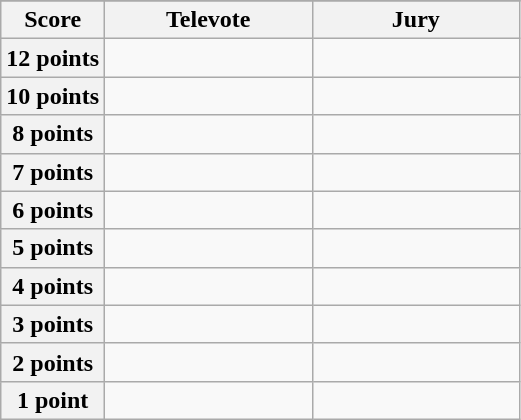<table class="wikitable">
<tr>
</tr>
<tr>
<th scope="col" width="20%">Score</th>
<th scope="col" width="40%">Televote</th>
<th scope="col" width="40%">Jury</th>
</tr>
<tr>
<th scope="row">12 points</th>
<td></td>
<td></td>
</tr>
<tr>
<th scope="row">10 points</th>
<td></td>
<td></td>
</tr>
<tr>
<th scope="row">8 points</th>
<td></td>
<td></td>
</tr>
<tr>
<th scope="row">7 points</th>
<td></td>
<td></td>
</tr>
<tr>
<th scope="row">6 points</th>
<td></td>
<td></td>
</tr>
<tr>
<th scope="row">5 points</th>
<td></td>
<td></td>
</tr>
<tr>
<th scope="row">4 points</th>
<td></td>
<td></td>
</tr>
<tr>
<th scope="row">3 points</th>
<td></td>
<td></td>
</tr>
<tr>
<th scope="row">2 points</th>
<td></td>
<td></td>
</tr>
<tr>
<th scope="row">1 point</th>
<td></td>
<td></td>
</tr>
</table>
